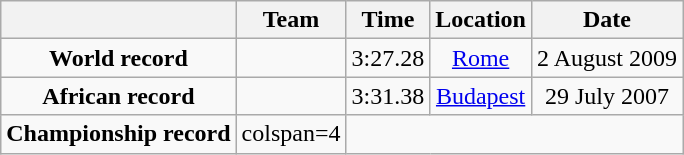<table class=wikitable style=text-align:center>
<tr>
<th></th>
<th>Team</th>
<th>Time</th>
<th>Location</th>
<th>Date</th>
</tr>
<tr>
<td><strong>World record</strong></td>
<td align=left></td>
<td align=left>3:27.28</td>
<td><a href='#'>Rome</a></td>
<td>2 August 2009</td>
</tr>
<tr>
<td><strong>African record</strong></td>
<td align=left></td>
<td align=left>3:31.38</td>
<td><a href='#'>Budapest</a></td>
<td>29 July 2007</td>
</tr>
<tr>
<td><strong>Championship record</strong></td>
<td>colspan=4 </td>
</tr>
</table>
